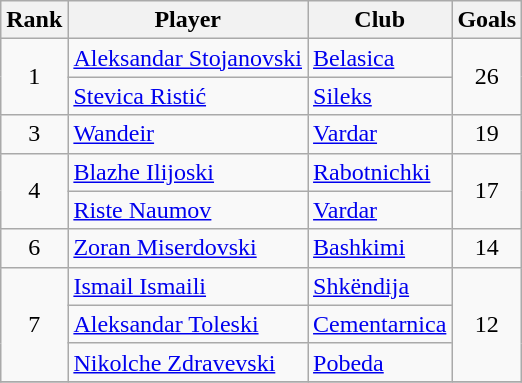<table class="wikitable" style="text-align:center">
<tr>
<th>Rank</th>
<th>Player</th>
<th>Club</th>
<th>Goals</th>
</tr>
<tr>
<td rowspan="2">1</td>
<td align="left"> <a href='#'>Aleksandar Stojanovski</a></td>
<td align="left"><a href='#'>Belasica</a></td>
<td rowspan="2">26</td>
</tr>
<tr>
<td align="left"> <a href='#'>Stevica Ristić</a></td>
<td align="left"><a href='#'>Sileks</a></td>
</tr>
<tr>
<td>3</td>
<td align="left"> <a href='#'>Wandeir</a></td>
<td align="left"><a href='#'>Vardar</a></td>
<td>19</td>
</tr>
<tr>
<td rowspan="2">4</td>
<td align="left"> <a href='#'>Blazhe Ilijoski</a></td>
<td align="left"><a href='#'>Rabotnichki</a></td>
<td rowspan="2">17</td>
</tr>
<tr>
<td align="left"> <a href='#'>Riste Naumov</a></td>
<td align="left"><a href='#'>Vardar</a></td>
</tr>
<tr>
<td>6</td>
<td align="left"> <a href='#'>Zoran Miserdovski</a></td>
<td align="left"><a href='#'>Bashkimi</a></td>
<td>14</td>
</tr>
<tr>
<td rowspan="3">7</td>
<td align="left"> <a href='#'>Ismail Ismaili</a></td>
<td align="left"><a href='#'>Shkëndija</a></td>
<td rowspan="3">12</td>
</tr>
<tr>
<td align="left"> <a href='#'>Aleksandar Toleski</a></td>
<td align="left"><a href='#'>Cementarnica</a></td>
</tr>
<tr>
<td align="left"> <a href='#'>Nikolche Zdravevski</a></td>
<td align="left"><a href='#'>Pobeda</a></td>
</tr>
<tr>
</tr>
</table>
